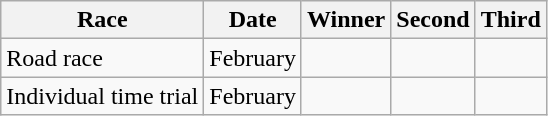<table class="wikitable">
<tr>
<th>Race</th>
<th>Date</th>
<th>Winner</th>
<th>Second</th>
<th>Third</th>
</tr>
<tr>
<td>Road race</td>
<td>February</td>
<td></td>
<td></td>
<td></td>
</tr>
<tr>
<td>Individual time trial</td>
<td>February</td>
<td></td>
<td></td>
<td></td>
</tr>
</table>
